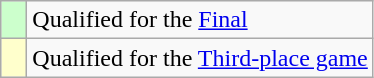<table class="wikitable" style="text-align:left;">
<tr>
<td width=10px bgcolor=#ccffcc></td>
<td>Qualified for the <a href='#'>Final</a></td>
</tr>
<tr>
<td width=10px bgcolor=#ffffcc></td>
<td>Qualified for the <a href='#'>Third-place game</a></td>
</tr>
</table>
